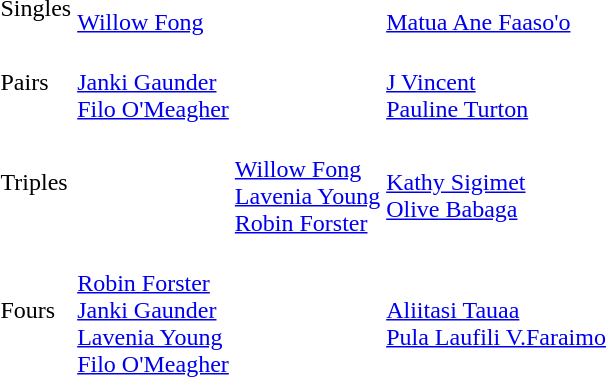<table>
<tr>
<td>Singles</td>
<td><br><a href='#'>Willow Fong</a></td>
<td><br></td>
<td><br><a href='#'>Matua Ane Faaso'o</a></td>
</tr>
<tr>
<td>Pairs</td>
<td><br><a href='#'>Janki Gaunder</a><br><a href='#'>Filo O'Meagher</a></td>
<td><br></td>
<td><br><a href='#'>J Vincent</a><br><a href='#'>Pauline Turton</a></td>
</tr>
<tr>
<td>Triples</td>
<td><br></td>
<td><br><a href='#'>Willow Fong</a><br><a href='#'>Lavenia Young</a><br><a href='#'>Robin Forster</a></td>
<td><br><a href='#'>Kathy Sigimet</a><br><a href='#'>Olive Babaga</a></td>
</tr>
<tr>
<td>Fours</td>
<td><br><a href='#'>Robin Forster</a><br><a href='#'>Janki Gaunder</a><br><a href='#'>Lavenia Young</a><br><a href='#'>Filo O'Meagher</a></td>
<td><br></td>
<td><br><a href='#'>Aliitasi Tauaa</a><br><a href='#'>Pula Laufili V.Faraimo</a></td>
</tr>
</table>
